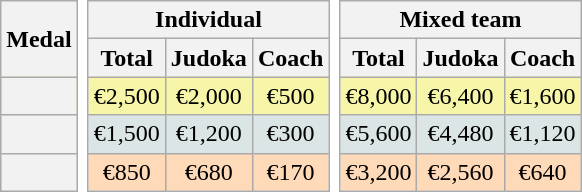<table class=wikitable style="border: none; background: none; text-align:center;">
<tr>
<th rowspan=2>Medal</th>
<td rowspan=5 style="width:1; border: none; background: none;"></td>
<th colspan=3>Individual</th>
<td rowspan=5 style="width:1; border: none; background: none;"></td>
<th colspan=3>Mixed team</th>
</tr>
<tr>
<th>Total</th>
<th>Judoka</th>
<th>Coach</th>
<th>Total</th>
<th>Judoka</th>
<th>Coach</th>
</tr>
<tr bgcolor=F7F6A8>
<th></th>
<td>€2,500</td>
<td>€2,000</td>
<td>€500</td>
<td>€8,000</td>
<td>€6,400</td>
<td>€1,600</td>
</tr>
<tr bgcolor=DCE5E5>
<th></th>
<td>€1,500</td>
<td>€1,200</td>
<td>€300</td>
<td>€5,600</td>
<td>€4,480</td>
<td>€1,120</td>
</tr>
<tr bgcolor=FFDAB9>
<th></th>
<td>€850</td>
<td>€680</td>
<td>€170</td>
<td>€3,200</td>
<td>€2,560</td>
<td>€640</td>
</tr>
</table>
